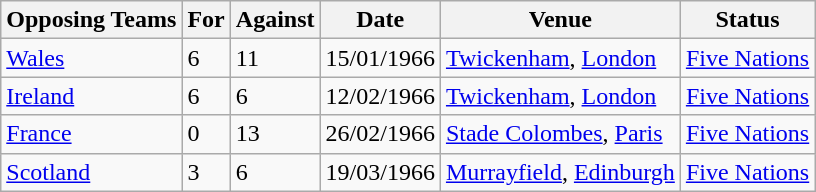<table class="wikitable">
<tr>
<th>Opposing Teams</th>
<th>For</th>
<th>Against</th>
<th>Date</th>
<th>Venue</th>
<th>Status</th>
</tr>
<tr>
<td><a href='#'>Wales</a></td>
<td>6</td>
<td>11</td>
<td>15/01/1966</td>
<td><a href='#'>Twickenham</a>, <a href='#'>London</a></td>
<td><a href='#'>Five Nations</a></td>
</tr>
<tr>
<td><a href='#'>Ireland</a></td>
<td>6</td>
<td>6</td>
<td>12/02/1966</td>
<td><a href='#'>Twickenham</a>, <a href='#'>London</a></td>
<td><a href='#'>Five Nations</a></td>
</tr>
<tr>
<td><a href='#'>France</a></td>
<td>0</td>
<td>13</td>
<td>26/02/1966</td>
<td><a href='#'>Stade Colombes</a>, <a href='#'>Paris</a></td>
<td><a href='#'>Five Nations</a></td>
</tr>
<tr>
<td><a href='#'>Scotland</a></td>
<td>3</td>
<td>6</td>
<td>19/03/1966</td>
<td><a href='#'>Murrayfield</a>, <a href='#'>Edinburgh</a></td>
<td><a href='#'>Five Nations</a></td>
</tr>
</table>
